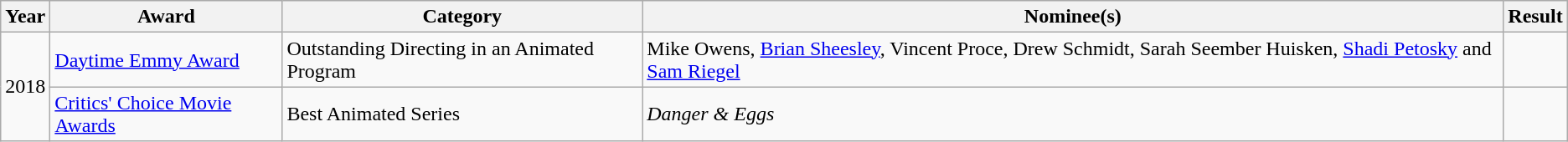<table class="wikitable">
<tr>
<th>Year</th>
<th>Award</th>
<th>Category</th>
<th>Nominee(s)</th>
<th>Result</th>
</tr>
<tr>
<td rowspan="2">2018</td>
<td><a href='#'>Daytime Emmy Award</a></td>
<td>Outstanding Directing in an Animated Program</td>
<td>Mike Owens, <a href='#'>Brian Sheesley</a>, Vincent Proce, Drew Schmidt, Sarah Seember Huisken, <a href='#'>Shadi Petosky</a> and <a href='#'>Sam Riegel</a></td>
<td></td>
</tr>
<tr>
<td><a href='#'>Critics' Choice Movie Awards</a></td>
<td>Best Animated Series</td>
<td><em>Danger & Eggs</em></td>
<td></td>
</tr>
</table>
